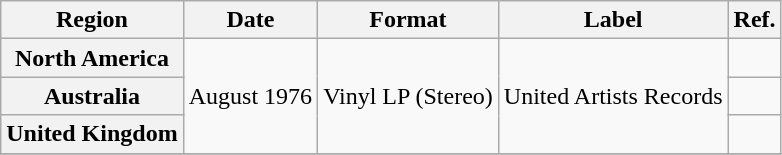<table class="wikitable plainrowheaders">
<tr>
<th scope="col">Region</th>
<th scope="col">Date</th>
<th scope="col">Format</th>
<th scope="col">Label</th>
<th scope="col">Ref.</th>
</tr>
<tr>
<th scope="row">North America</th>
<td rowspan="3">August 1976</td>
<td rowspan="3">Vinyl LP (Stereo)</td>
<td rowspan="3">United Artists Records</td>
<td></td>
</tr>
<tr>
<th scope="row">Australia</th>
<td></td>
</tr>
<tr>
<th scope="row">United Kingdom</th>
<td></td>
</tr>
<tr>
</tr>
</table>
